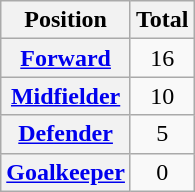<table class="sortable wikitable plainrowheaders">
<tr>
<th scope="col">Position</th>
<th scope="col">Total</th>
</tr>
<tr>
<th scope="row"><a href='#'>Forward</a></th>
<td style="text-align:center">16</td>
</tr>
<tr>
<th scope="row"><a href='#'>Midfielder</a></th>
<td style="text-align:center">10</td>
</tr>
<tr>
<th scope="row"><a href='#'>Defender</a></th>
<td style="text-align:center">5</td>
</tr>
<tr>
<th scope="row"><a href='#'>Goalkeeper</a></th>
<td style="text-align:center">0</td>
</tr>
</table>
